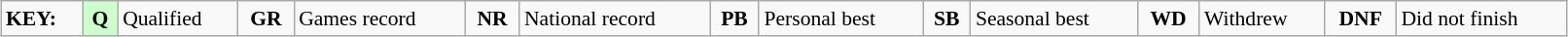<table class="wikitable" style="margin:0.5em auto; font-size:90%; position:relative;" width=85%>
<tr>
<td><strong>KEY:</strong></td>
<td style="background-color:#ccffcc;" align=center><strong>Q</strong></td>
<td>Qualified</td>
<td align=center><strong>GR</strong></td>
<td>Games record</td>
<td align=center><strong>NR</strong></td>
<td>National record</td>
<td align=center><strong>PB</strong></td>
<td>Personal best</td>
<td align=center><strong>SB</strong></td>
<td>Seasonal best</td>
<td align=center><strong>WD</strong></td>
<td>Withdrew</td>
<td align=center><strong>DNF</strong></td>
<td>Did not finish</td>
</tr>
</table>
